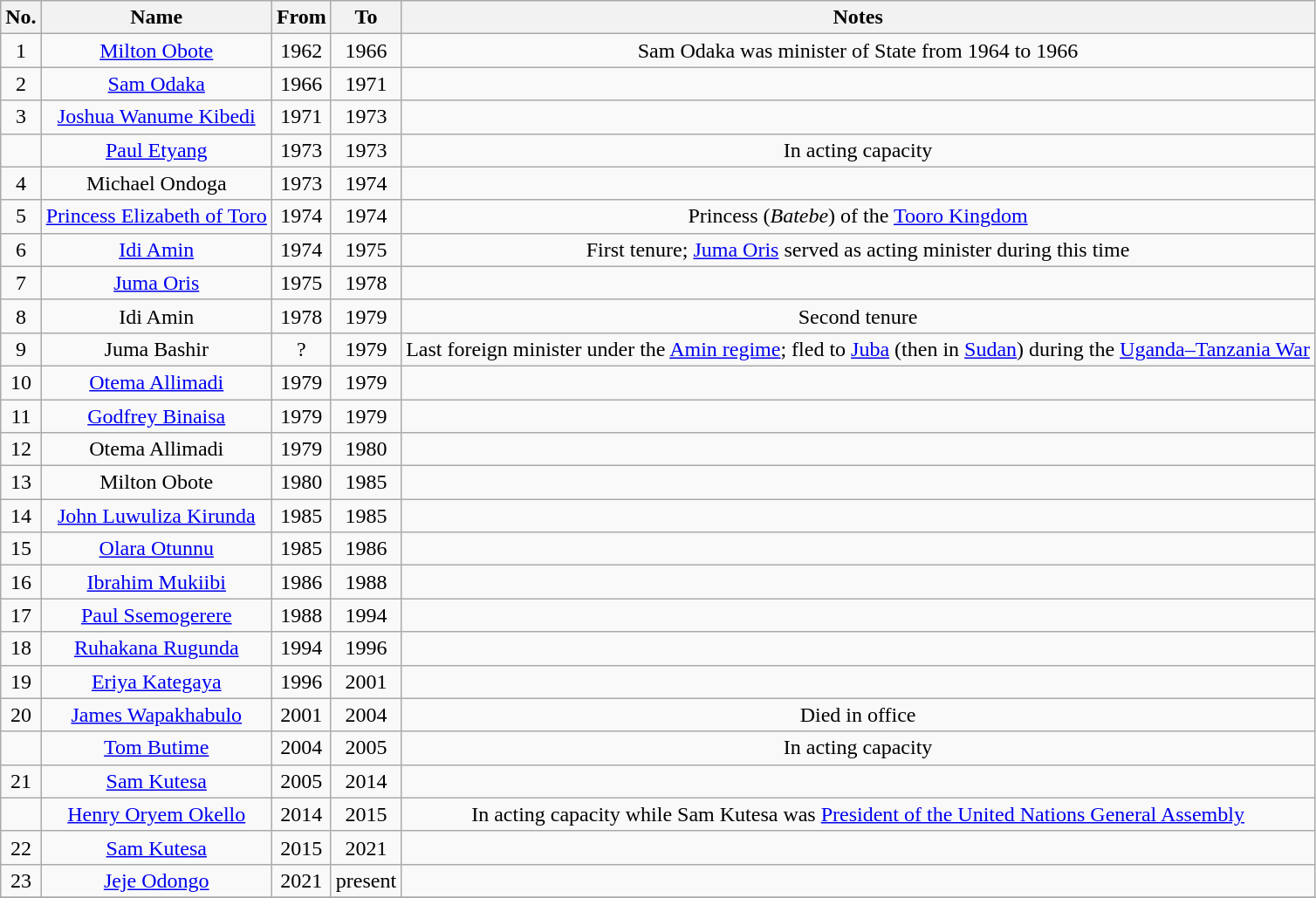<table class="wikitable sortable" style="text-align:center">
<tr>
<th>No.</th>
<th>Name</th>
<th>From</th>
<th>To</th>
<th>Notes</th>
</tr>
<tr>
<td>1</td>
<td><a href='#'>Milton Obote</a></td>
<td>1962</td>
<td>1966</td>
<td>Sam Odaka was minister of State from 1964 to 1966</td>
</tr>
<tr>
<td>2</td>
<td><a href='#'>Sam Odaka</a></td>
<td>1966</td>
<td>1971</td>
<td></td>
</tr>
<tr>
<td>3</td>
<td><a href='#'>Joshua Wanume Kibedi</a></td>
<td>1971</td>
<td>1973</td>
<td></td>
</tr>
<tr>
<td></td>
<td><a href='#'>Paul Etyang</a></td>
<td>1973</td>
<td>1973</td>
<td>In acting capacity</td>
</tr>
<tr>
<td>4</td>
<td>Michael Ondoga</td>
<td>1973</td>
<td>1974</td>
<td></td>
</tr>
<tr>
<td>5</td>
<td><a href='#'>Princess Elizabeth of Toro</a></td>
<td>1974</td>
<td>1974</td>
<td>Princess (<em>Batebe</em>) of the <a href='#'>Tooro Kingdom</a></td>
</tr>
<tr>
<td>6</td>
<td><a href='#'>Idi Amin</a></td>
<td>1974</td>
<td>1975</td>
<td>First tenure; <a href='#'>Juma Oris</a> served as acting minister during this time</td>
</tr>
<tr>
<td>7</td>
<td><a href='#'>Juma Oris</a></td>
<td>1975</td>
<td>1978</td>
<td></td>
</tr>
<tr>
<td>8</td>
<td>Idi Amin</td>
<td>1978</td>
<td>1979</td>
<td>Second tenure</td>
</tr>
<tr>
<td>9</td>
<td>Juma Bashir</td>
<td>?</td>
<td>1979</td>
<td>Last foreign minister under the <a href='#'>Amin regime</a>; fled to <a href='#'>Juba</a> (then in <a href='#'>Sudan</a>) during the <a href='#'>Uganda–Tanzania War</a></td>
</tr>
<tr>
<td>10</td>
<td><a href='#'>Otema Allimadi</a></td>
<td>1979</td>
<td>1979</td>
<td></td>
</tr>
<tr>
<td>11</td>
<td><a href='#'>Godfrey Binaisa</a></td>
<td>1979</td>
<td>1979</td>
<td></td>
</tr>
<tr>
<td>12</td>
<td>Otema Allimadi</td>
<td>1979</td>
<td>1980</td>
<td></td>
</tr>
<tr>
<td>13</td>
<td>Milton Obote</td>
<td>1980</td>
<td>1985</td>
<td></td>
</tr>
<tr>
<td>14</td>
<td><a href='#'>John Luwuliza Kirunda</a></td>
<td>1985</td>
<td>1985</td>
<td></td>
</tr>
<tr>
<td>15</td>
<td><a href='#'>Olara Otunnu</a></td>
<td>1985</td>
<td>1986</td>
<td></td>
</tr>
<tr>
<td>16</td>
<td><a href='#'>Ibrahim Mukiibi</a></td>
<td>1986</td>
<td>1988</td>
<td></td>
</tr>
<tr>
<td>17</td>
<td><a href='#'>Paul Ssemogerere</a></td>
<td>1988</td>
<td>1994</td>
<td></td>
</tr>
<tr>
<td>18</td>
<td><a href='#'>Ruhakana Rugunda</a></td>
<td>1994</td>
<td>1996</td>
<td></td>
</tr>
<tr>
<td>19</td>
<td><a href='#'>Eriya Kategaya</a></td>
<td>1996</td>
<td>2001</td>
<td></td>
</tr>
<tr>
<td>20</td>
<td><a href='#'>James Wapakhabulo</a></td>
<td>2001</td>
<td>2004</td>
<td>Died in office</td>
</tr>
<tr>
<td></td>
<td><a href='#'>Tom Butime</a></td>
<td>2004</td>
<td>2005</td>
<td>In acting capacity</td>
</tr>
<tr>
<td>21</td>
<td><a href='#'>Sam Kutesa</a></td>
<td>2005</td>
<td>2014</td>
<td></td>
</tr>
<tr>
<td></td>
<td><a href='#'>Henry Oryem Okello</a></td>
<td>2014</td>
<td>2015</td>
<td>In acting capacity while Sam Kutesa was <a href='#'>President of the United Nations General Assembly</a></td>
</tr>
<tr>
<td>22</td>
<td><a href='#'>Sam Kutesa</a></td>
<td>2015</td>
<td>2021</td>
<td></td>
</tr>
<tr>
<td>23</td>
<td><a href='#'>Jeje Odongo</a></td>
<td>2021</td>
<td>present</td>
<td></td>
</tr>
<tr>
</tr>
</table>
